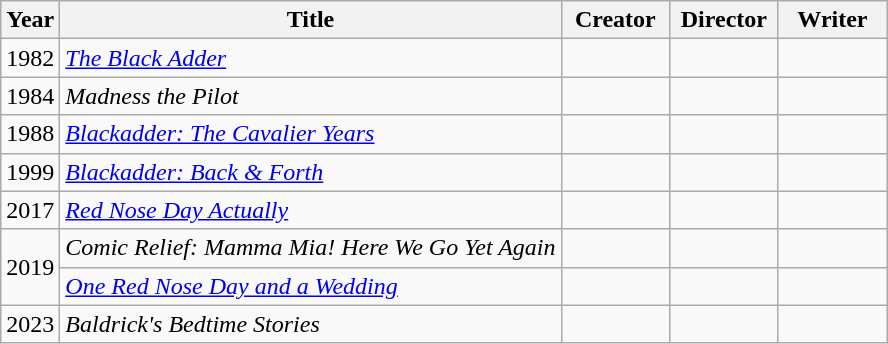<table class="wikitable">
<tr>
<th>Year</th>
<th>Title</th>
<th width=65>Creator</th>
<th width=65>Director</th>
<th width=65>Writer</th>
</tr>
<tr>
<td>1982</td>
<td><em><a href='#'>The Black Adder</a></em></td>
<td></td>
<td></td>
<td></td>
</tr>
<tr>
<td>1984</td>
<td><em>Madness the Pilot</em></td>
<td></td>
<td></td>
<td></td>
</tr>
<tr>
<td>1988</td>
<td><em><a href='#'>Blackadder: The Cavalier Years</a></em></td>
<td></td>
<td></td>
<td></td>
</tr>
<tr>
<td>1999</td>
<td><em><a href='#'>Blackadder: Back & Forth</a></em></td>
<td></td>
<td></td>
<td></td>
</tr>
<tr>
<td>2017</td>
<td><em><a href='#'>Red Nose Day Actually</a></em></td>
<td></td>
<td></td>
<td></td>
</tr>
<tr>
<td rowspan=2>2019</td>
<td><em>Comic Relief: Mamma Mia! Here We Go Yet Again</em></td>
<td></td>
<td></td>
<td></td>
</tr>
<tr>
<td><em><a href='#'>One Red Nose Day and a Wedding</a></em></td>
<td></td>
<td></td>
<td></td>
</tr>
<tr>
<td>2023</td>
<td><em>Baldrick's Bedtime Stories</em></td>
<td></td>
<td></td>
<td></td>
</tr>
</table>
